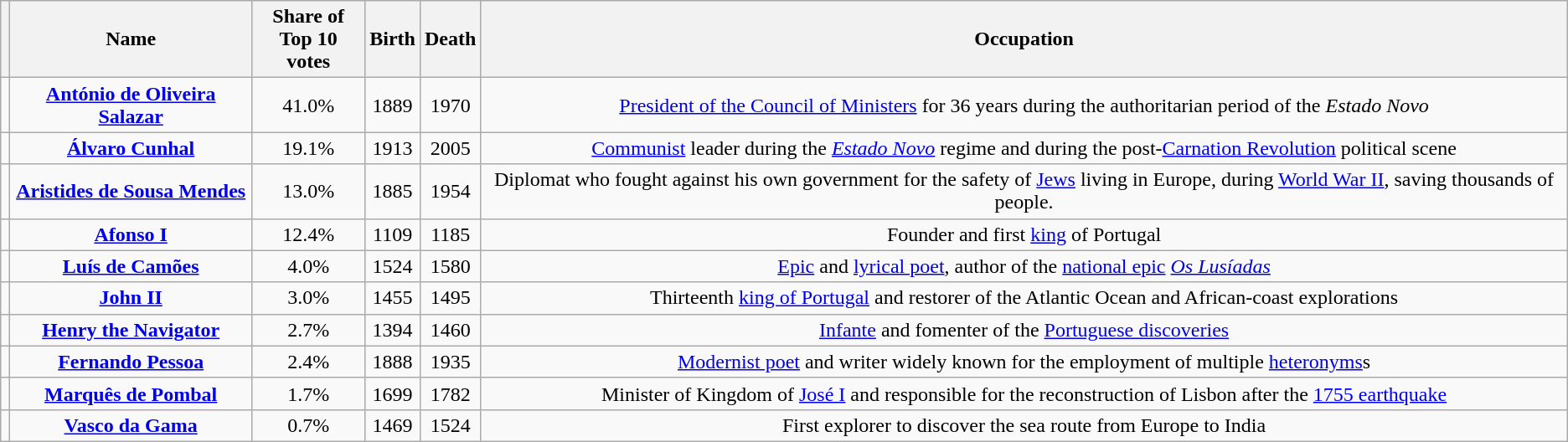<table class="wikitable" style="text-align:center;">
<tr>
<th></th>
<th>Name</th>
<th>Share of<br>Top 10 votes</th>
<th>Birth</th>
<th>Death</th>
<th>Occupation</th>
</tr>
<tr>
<td></td>
<td><strong><a href='#'>António de Oliveira Salazar</a></strong></td>
<td>41.0%</td>
<td>1889</td>
<td>1970</td>
<td><a href='#'>President of the Council of Ministers</a> for 36 years during the authoritarian period of the <em>Estado Novo</em></td>
</tr>
<tr>
<td></td>
<td><strong><a href='#'>Álvaro Cunhal</a></strong></td>
<td>19.1%</td>
<td>1913</td>
<td>2005</td>
<td><a href='#'>Communist</a> leader during the <em><a href='#'>Estado Novo</a></em> regime and during the post-<a href='#'>Carnation Revolution</a> political scene</td>
</tr>
<tr>
<td></td>
<td><strong><a href='#'>Aristides de Sousa Mendes</a></strong></td>
<td>13.0%</td>
<td>1885</td>
<td>1954</td>
<td>Diplomat who fought against his own government for the safety of <a href='#'>Jews</a> living in Europe, during <a href='#'>World War II</a>, saving thousands of people.</td>
</tr>
<tr>
<td></td>
<td><strong><a href='#'>Afonso I</a></strong></td>
<td>12.4%</td>
<td>1109</td>
<td>1185</td>
<td>Founder and first <a href='#'>king</a> of Portugal</td>
</tr>
<tr>
<td></td>
<td><strong><a href='#'>Luís de Camões</a></strong></td>
<td>4.0%</td>
<td>1524</td>
<td>1580</td>
<td><a href='#'>Epic</a> and <a href='#'>lyrical poet</a>, author of the <a href='#'>national epic</a> <em><a href='#'>Os Lusíadas</a></em></td>
</tr>
<tr>
<td></td>
<td><strong><a href='#'>John II</a></strong></td>
<td>3.0%</td>
<td>1455</td>
<td>1495</td>
<td>Thirteenth <a href='#'>king of Portugal</a> and restorer of the Atlantic Ocean and African-coast explorations</td>
</tr>
<tr>
<td></td>
<td><strong><a href='#'>Henry the Navigator</a></strong></td>
<td>2.7%</td>
<td>1394</td>
<td>1460</td>
<td><a href='#'>Infante</a> and fomenter of the <a href='#'>Portuguese discoveries</a></td>
</tr>
<tr>
<td></td>
<td><strong><a href='#'>Fernando Pessoa</a></strong></td>
<td>2.4%</td>
<td>1888</td>
<td>1935</td>
<td><a href='#'>Modernist poet</a> and writer widely known for the employment of multiple <a href='#'>heteronyms</a>s</td>
</tr>
<tr>
<td></td>
<td><strong><a href='#'>Marquês de Pombal</a></strong></td>
<td>1.7%</td>
<td>1699</td>
<td>1782</td>
<td>Minister of Kingdom of <a href='#'>José I</a> and responsible for the reconstruction of Lisbon after the <a href='#'>1755 earthquake</a></td>
</tr>
<tr>
<td></td>
<td><strong><a href='#'>Vasco da Gama</a></strong></td>
<td>0.7%</td>
<td>1469</td>
<td>1524</td>
<td>First explorer to discover the sea route from Europe to India</td>
</tr>
</table>
